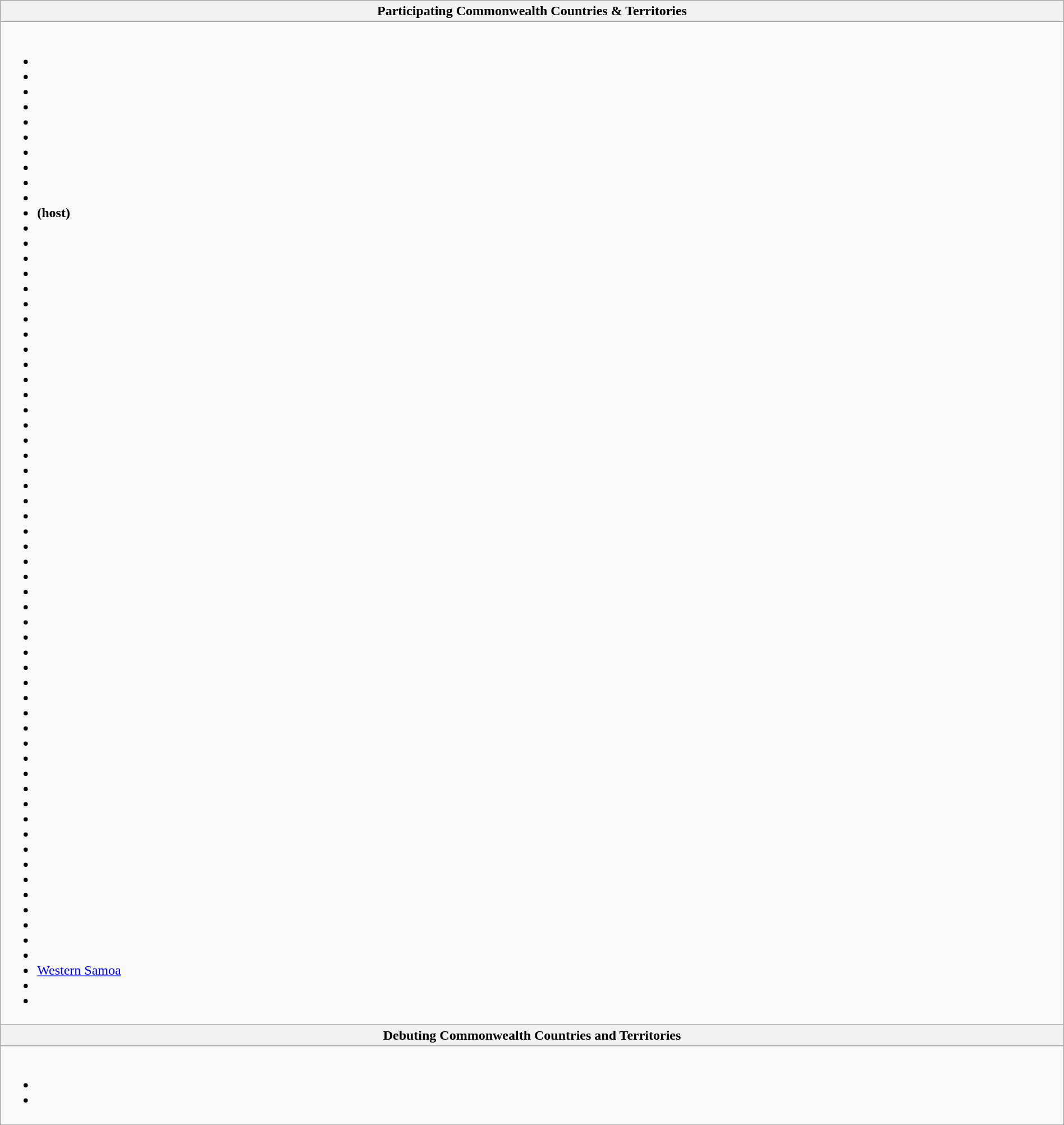<table class="wikitable collapsible" style="width:100%;">
<tr>
<th>Participating Commonwealth Countries & Territories</th>
</tr>
<tr>
<td><br><ul><li></li><li></li><li></li><li></li><li></li><li></li><li></li><li></li><li></li><li></li><li> <strong>(host)</strong></li><li></li><li></li><li></li><li></li><li></li><li></li><li></li><li></li><li></li><li></li><li></li><li></li><li></li><li></li><li></li><li></li><li></li><li></li><li></li><li></li><li></li><li></li><li></li><li></li><li></li><li></li><li></li><li></li><li></li><li></li><li></li><li></li><li></li><li></li><li></li><li></li><li></li><li></li><li></li><li></li><li></li><li></li><li></li><li></li><li></li><li></li><li></li><li></li><li></li><li> <a href='#'>Western Samoa</a></li><li></li><li></li></ul></td>
</tr>
<tr>
<th>Debuting Commonwealth Countries and Territories</th>
</tr>
<tr>
<td valign="top"><br><ul><li></li><li></li></ul></td>
</tr>
</table>
